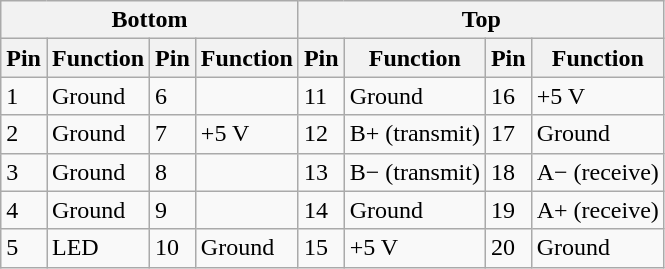<table class="wikitable floatright" style="margin-left: 1.5em;">
<tr>
<th colspan="4">Bottom</th>
<th colspan="4">Top</th>
</tr>
<tr>
<th>Pin</th>
<th>Function</th>
<th>Pin</th>
<th>Function</th>
<th>Pin</th>
<th>Function</th>
<th>Pin</th>
<th>Function</th>
</tr>
<tr>
<td>1</td>
<td>Ground</td>
<td>6</td>
<td></td>
<td>11</td>
<td>Ground</td>
<td>16</td>
<td>+5 V</td>
</tr>
<tr>
<td>2</td>
<td>Ground</td>
<td>7</td>
<td>+5 V</td>
<td>12</td>
<td>B+ (transmit)</td>
<td>17</td>
<td>Ground</td>
</tr>
<tr>
<td>3</td>
<td>Ground</td>
<td>8</td>
<td></td>
<td>13</td>
<td>B− (transmit)</td>
<td>18</td>
<td>A− (receive)</td>
</tr>
<tr>
<td>4</td>
<td>Ground</td>
<td>9</td>
<td></td>
<td>14</td>
<td>Ground</td>
<td>19</td>
<td>A+ (receive)</td>
</tr>
<tr>
<td>5</td>
<td>LED</td>
<td>10</td>
<td>Ground</td>
<td>15</td>
<td>+5 V</td>
<td>20</td>
<td>Ground</td>
</tr>
</table>
